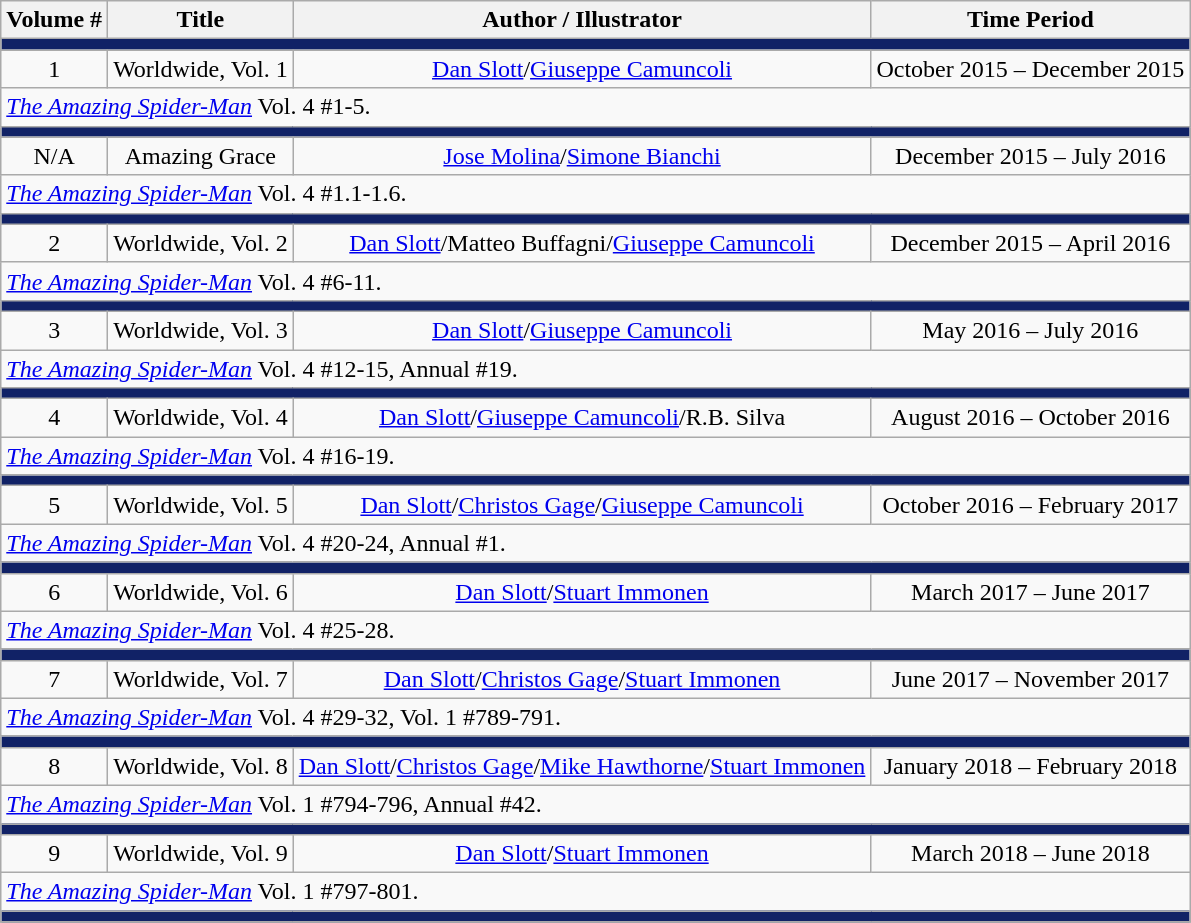<table class="wikitable">
<tr>
<th>Volume #</th>
<th>Title</th>
<th>Author / Illustrator</th>
<th>Time Period</th>
</tr>
<tr>
<td colspan="6" bgcolor="#112266"></td>
</tr>
<tr>
<td align="center">1</td>
<td align="center">Worldwide, Vol. 1</td>
<td align="center"><a href='#'>Dan Slott</a>/<a href='#'>Giuseppe Camuncoli</a></td>
<td align="center">October 2015 – December 2015</td>
</tr>
<tr>
<td colspan="6"><em><a href='#'>The Amazing Spider-Man</a></em> Vol. 4 #1-5.</td>
</tr>
<tr>
<td colspan="6" bgcolor="#112266"></td>
</tr>
<tr>
<td align="center">N/A</td>
<td align="center">Amazing Grace</td>
<td align="center"><a href='#'>Jose Molina</a>/<a href='#'>Simone Bianchi</a></td>
<td align="center">December 2015 – July 2016</td>
</tr>
<tr>
<td colspan="6"><em><a href='#'>The Amazing Spider-Man</a></em> Vol. 4 #1.1-1.6.</td>
</tr>
<tr>
<td colspan="6" bgcolor="#112266"></td>
</tr>
<tr>
<td align="center">2</td>
<td align="center">Worldwide, Vol. 2</td>
<td align="center"><a href='#'>Dan Slott</a>/Matteo Buffagni/<a href='#'>Giuseppe Camuncoli</a></td>
<td align="center">December 2015 – April 2016</td>
</tr>
<tr>
<td colspan="6"><em><a href='#'>The Amazing Spider-Man</a></em> Vol. 4 #6-11.</td>
</tr>
<tr>
<td colspan="6" bgcolor="#112266"></td>
</tr>
<tr>
<td align="center">3</td>
<td align="center">Worldwide, Vol. 3</td>
<td align="center"><a href='#'>Dan Slott</a>/<a href='#'>Giuseppe Camuncoli</a></td>
<td align="center">May 2016 – July 2016</td>
</tr>
<tr>
<td colspan="6"><em><a href='#'>The Amazing Spider-Man</a></em> Vol. 4 #12-15, Annual #19.</td>
</tr>
<tr>
<td colspan="6" bgcolor="#112266"></td>
</tr>
<tr>
<td align="center">4</td>
<td align="center">Worldwide, Vol. 4</td>
<td align="center"><a href='#'>Dan Slott</a>/<a href='#'>Giuseppe Camuncoli</a>/R.B. Silva</td>
<td align="center">August 2016 – October 2016</td>
</tr>
<tr>
<td colspan="6"><em><a href='#'>The Amazing Spider-Man</a></em> Vol. 4 #16-19.</td>
</tr>
<tr>
<td colspan="6" bgcolor="#112266"></td>
</tr>
<tr>
<td align="center">5</td>
<td align="center">Worldwide, Vol. 5</td>
<td align="center"><a href='#'>Dan Slott</a>/<a href='#'>Christos Gage</a>/<a href='#'>Giuseppe Camuncoli</a></td>
<td align="center">October 2016 – February 2017</td>
</tr>
<tr>
<td colspan="6"><em><a href='#'>The Amazing Spider-Man</a></em> Vol. 4 #20-24, Annual #1.</td>
</tr>
<tr>
<td colspan="6" bgcolor="#112266"></td>
</tr>
<tr>
<td align="center">6</td>
<td align="center">Worldwide, Vol. 6</td>
<td align="center"><a href='#'>Dan Slott</a>/<a href='#'>Stuart Immonen</a></td>
<td align="center">March 2017 – June 2017</td>
</tr>
<tr>
<td colspan="6"><em><a href='#'>The Amazing Spider-Man</a></em> Vol. 4 #25-28.</td>
</tr>
<tr>
<td colspan="6" bgcolor="#112266"></td>
</tr>
<tr>
<td align="center">7</td>
<td align="center">Worldwide, Vol. 7</td>
<td align="center"><a href='#'>Dan Slott</a>/<a href='#'>Christos Gage</a>/<a href='#'>Stuart Immonen</a></td>
<td align="center">June 2017 – November 2017</td>
</tr>
<tr>
<td colspan="6"><em><a href='#'>The Amazing Spider-Man</a></em> Vol. 4 #29-32, Vol. 1 #789-791.</td>
</tr>
<tr>
<td colspan="6" bgcolor="#112266"></td>
</tr>
<tr>
<td align="center">8</td>
<td align="center">Worldwide, Vol. 8</td>
<td align="center"><a href='#'>Dan Slott</a>/<a href='#'>Christos Gage</a>/<a href='#'>Mike Hawthorne</a>/<a href='#'>Stuart Immonen</a></td>
<td align="center">January 2018 – February 2018</td>
</tr>
<tr>
<td colspan="6"><em><a href='#'>The Amazing Spider-Man</a></em> Vol. 1 #794-796, Annual #42.</td>
</tr>
<tr>
<td colspan="6" bgcolor="#112266"></td>
</tr>
<tr>
<td align="center">9</td>
<td align="center">Worldwide, Vol. 9</td>
<td align="center"><a href='#'>Dan Slott</a>/<a href='#'>Stuart Immonen</a></td>
<td align="center">March 2018 – June 2018</td>
</tr>
<tr>
<td colspan="6"><em><a href='#'>The Amazing Spider-Man</a></em> Vol. 1 #797-801.</td>
</tr>
<tr>
<td colspan="6" bgcolor="#112266"></td>
</tr>
<tr>
</tr>
</table>
